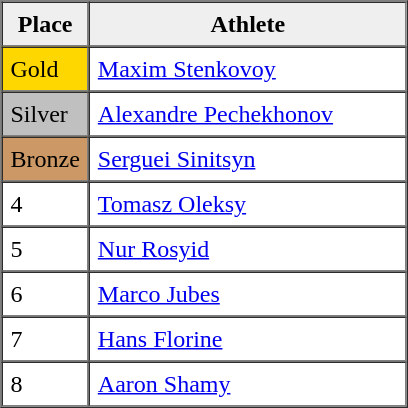<table border=1 cellpadding=5 cellspacing=0>
<tr>
<th style="background:#efefef;" width="20">Place</th>
<th style="background:#efefef;" width="200">Athlete</th>
</tr>
<tr align=left>
<td style="background:gold;">Gold</td>
<td><a href='#'>Maxim Stenkovoy</a></td>
</tr>
<tr align=left>
<td style="background:silver;">Silver</td>
<td><a href='#'>Alexandre Pechekhonov</a></td>
</tr>
<tr align=left>
<td style="background:#CC9966;">Bronze</td>
<td><a href='#'>Serguei Sinitsyn</a></td>
</tr>
<tr align=left>
<td>4</td>
<td><a href='#'>Tomasz Oleksy</a></td>
</tr>
<tr align=left>
<td>5</td>
<td><a href='#'>Nur Rosyid</a></td>
</tr>
<tr align=left>
<td>6</td>
<td><a href='#'>Marco Jubes</a></td>
</tr>
<tr align=left>
<td>7</td>
<td><a href='#'>Hans Florine</a></td>
</tr>
<tr align=left>
<td>8</td>
<td><a href='#'>Aaron Shamy</a></td>
</tr>
</table>
